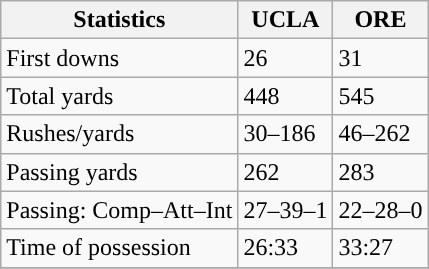<table class="wikitable" style="float: left;">
<tr>
<th>Statistics</th>
<th>UCLA</th>
<th>ORE</th>
</tr>
<tr>
<td>First downs</td>
<td>26</td>
<td>31</td>
</tr>
<tr>
<td>Total yards</td>
<td>448</td>
<td>545</td>
</tr>
<tr>
<td>Rushes/yards</td>
<td>30–186</td>
<td>46–262</td>
</tr>
<tr>
<td>Passing yards</td>
<td>262</td>
<td>283</td>
</tr>
<tr>
<td>Passing: Comp–Att–Int</td>
<td>27–39–1</td>
<td>22–28–0</td>
</tr>
<tr>
<td>Time of possession</td>
<td>26:33</td>
<td>33:27</td>
</tr>
<tr>
</tr>
</table>
